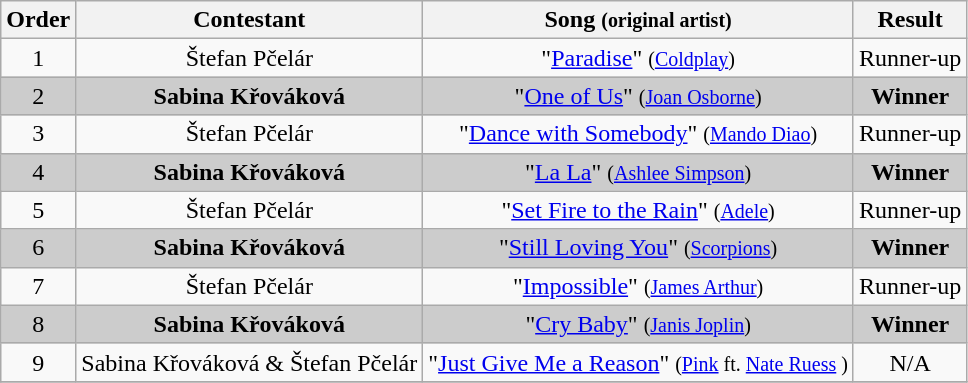<table class="wikitable plainrowheaders" style="text-align:center;">
<tr>
<th scope="col">Order</th>
<th scope="col">Contestant</th>
<th scope="col">Song <small>(original artist)</small></th>
<th scope="col">Result</th>
</tr>
<tr>
<td>1</td>
<td>Štefan Pčelár</td>
<td>"<a href='#'>Paradise</a>" <small>(<a href='#'>Coldplay</a>)</small></td>
<td>Runner-up</td>
</tr>
<tr style="background:#ccc;">
<td>2</td>
<td><strong>Sabina Křováková</strong></td>
<td>"<a href='#'>One of Us</a>" <small>(<a href='#'>Joan Osborne</a>)</small></td>
<td><strong>Winner</strong></td>
</tr>
<tr>
<td>3</td>
<td>Štefan Pčelár</td>
<td>"<a href='#'>Dance with Somebody</a>" <small>(<a href='#'>Mando Diao</a>)</small></td>
<td>Runner-up</td>
</tr>
<tr style="background:#ccc;">
<td>4</td>
<td><strong>Sabina Křováková</strong></td>
<td>"<a href='#'>La La</a>" <small>(<a href='#'>Ashlee Simpson</a>)</small></td>
<td><strong>Winner</strong></td>
</tr>
<tr>
<td>5</td>
<td>Štefan Pčelár</td>
<td>"<a href='#'>Set Fire to the Rain</a>" <small>(<a href='#'>Adele</a>)</small></td>
<td>Runner-up</td>
</tr>
<tr style="background:#ccc;">
<td>6</td>
<td><strong>Sabina Křováková</strong></td>
<td>"<a href='#'>Still Loving You</a>" <small>(<a href='#'>Scorpions</a>)</small></td>
<td><strong>Winner</strong></td>
</tr>
<tr>
<td>7</td>
<td>Štefan Pčelár</td>
<td>"<a href='#'>Impossible</a>" <small>(<a href='#'>James Arthur</a>)</small></td>
<td>Runner-up</td>
</tr>
<tr style="background:#ccc;">
<td>8</td>
<td><strong>Sabina Křováková</strong></td>
<td>"<a href='#'>Cry Baby</a>" <small>(<a href='#'>Janis Joplin</a>)</small></td>
<td><strong>Winner</strong></td>
</tr>
<tr>
<td>9</td>
<td>Sabina Křováková & Štefan Pčelár</td>
<td>"<a href='#'>Just Give Me a Reason</a>" <small>(<a href='#'>Pink</a> ft. <a href='#'>Nate Ruess</a> )</small></td>
<td>N/A</td>
</tr>
<tr>
</tr>
</table>
